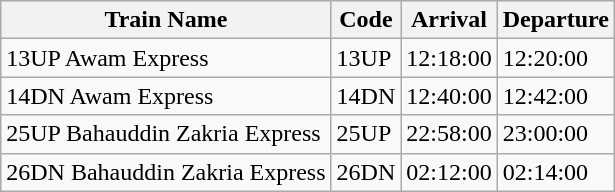<table class="wikitable mw-collapsible">
<tr>
<th>Train Name</th>
<th>Code</th>
<th>Arrival</th>
<th>Departure</th>
</tr>
<tr>
<td>13UP Awam Express</td>
<td>13UP</td>
<td>12:18:00</td>
<td>12:20:00</td>
</tr>
<tr>
<td>14DN Awam Express</td>
<td>14DN</td>
<td>12:40:00</td>
<td>12:42:00</td>
</tr>
<tr>
<td>25UP Bahauddin Zakria Express</td>
<td>25UP</td>
<td>22:58:00</td>
<td>23:00:00</td>
</tr>
<tr>
<td>26DN Bahauddin Zakria Express</td>
<td>26DN</td>
<td>02:12:00</td>
<td>02:14:00</td>
</tr>
</table>
